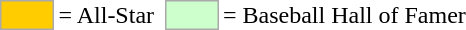<table>
<tr>
<td style="background-color:#FFCC00; border:1px solid #aaaaaa; width:2em;"></td>
<td>= All-Star</td>
<td></td>
<td style="background-color:#CCFFCC; border:1px solid #aaaaaa; width:2em;"></td>
<td>= Baseball Hall of Famer</td>
</tr>
</table>
